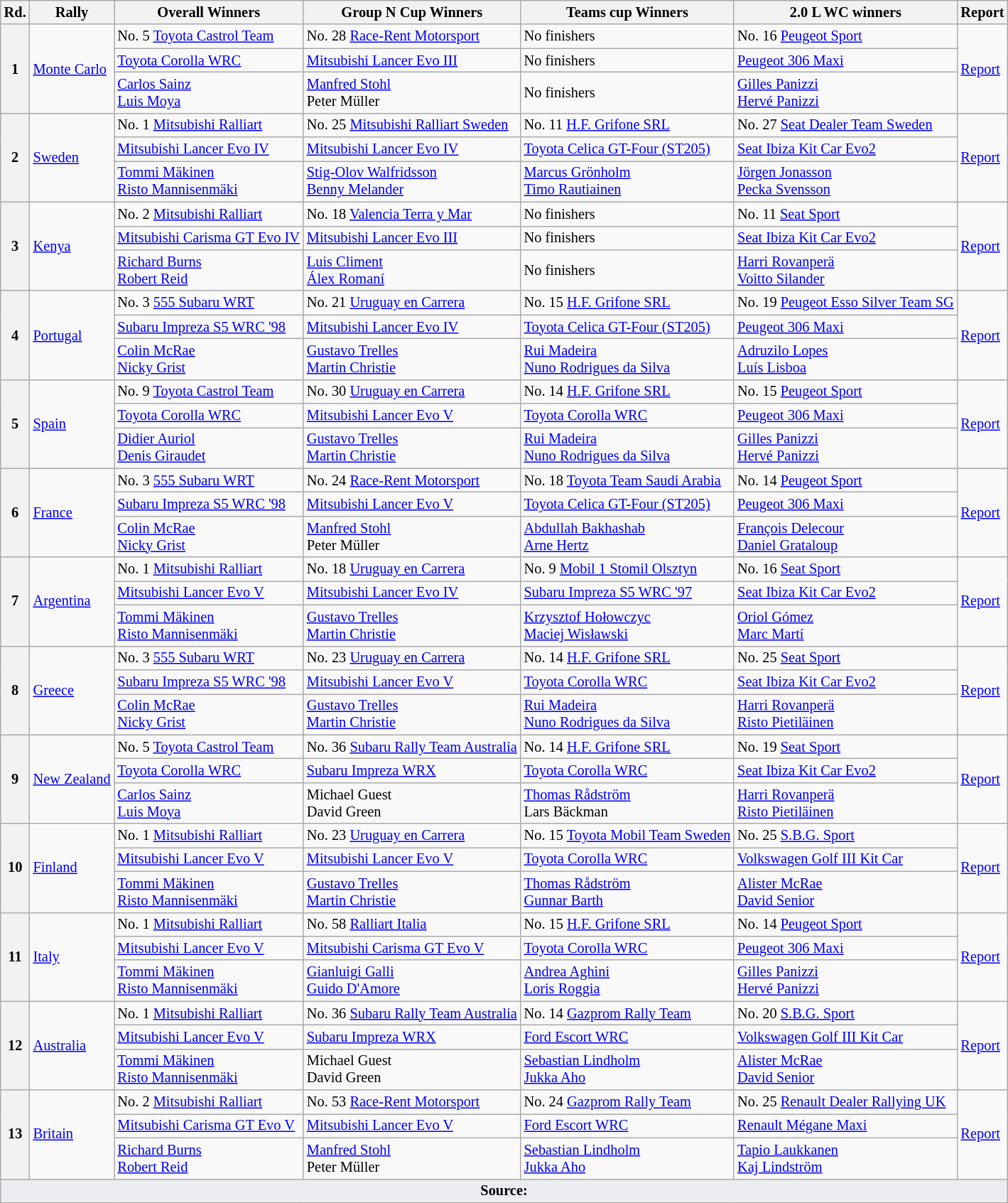<table class="wikitable" style="font-size:85%;">
<tr>
<th>Rd.</th>
<th>Rally</th>
<th>Overall Winners</th>
<th>Group N Cup Winners</th>
<th>Teams cup Winners</th>
<th>2.0 L WC winners</th>
<th>Report</th>
</tr>
<tr>
<th rowspan="3">1</th>
<td rowspan="3"> <a href='#'>Monte Carlo</a></td>
<td nowrap> No. 5 <a href='#'>Toyota Castrol Team</a></td>
<td> No. 28 <a href='#'>Race-Rent Motorsport</a></td>
<td>No finishers</td>
<td> No. 16 <a href='#'>Peugeot Sport</a></td>
<td rowspan="3"><a href='#'>Report</a></td>
</tr>
<tr>
<td> <a href='#'>Toyota Corolla WRC</a></td>
<td> <a href='#'>Mitsubishi Lancer Evo III</a></td>
<td>No finishers</td>
<td> <a href='#'>Peugeot 306 Maxi</a></td>
</tr>
<tr>
<td> <a href='#'>Carlos Sainz</a><br> <a href='#'>Luis Moya</a></td>
<td> <a href='#'>Manfred Stohl</a><br> Peter Müller</td>
<td>No finishers</td>
<td> <a href='#'>Gilles Panizzi</a><br> <a href='#'>Hervé Panizzi</a></td>
</tr>
<tr>
<th rowspan="3">2</th>
<td rowspan="3"> <a href='#'>Sweden</a></td>
<td nowrap=""> No. 1 <a href='#'>Mitsubishi Ralliart</a></td>
<td> No. 25 <a href='#'>Mitsubishi Ralliart Sweden</a></td>
<td> No. 11 <a href='#'>H.F. Grifone SRL</a></td>
<td> No. 27 <a href='#'>Seat Dealer Team Sweden</a></td>
<td rowspan="3"><a href='#'>Report</a></td>
</tr>
<tr>
<td> <a href='#'>Mitsubishi Lancer Evo IV</a></td>
<td> <a href='#'>Mitsubishi Lancer Evo IV</a></td>
<td> <a href='#'>Toyota Celica GT-Four (ST205)</a></td>
<td> <a href='#'>Seat Ibiza Kit Car Evo2</a></td>
</tr>
<tr>
<td> <a href='#'>Tommi Mäkinen</a><br> <a href='#'>Risto Mannisenmäki</a></td>
<td> <a href='#'>Stig-Olov Walfridsson</a><br> <a href='#'>Benny Melander</a></td>
<td> <a href='#'>Marcus Grönholm</a><br> <a href='#'>Timo Rautiainen</a></td>
<td> <a href='#'>Jörgen Jonasson</a><br> <a href='#'>Pecka Svensson</a></td>
</tr>
<tr>
<th rowspan="3">3</th>
<td rowspan="3"> <a href='#'>Kenya</a></td>
<td nowrap=""> No. 2 <a href='#'>Mitsubishi Ralliart</a></td>
<td> No. 18 <a href='#'>Valencia Terra y Mar</a></td>
<td>No finishers</td>
<td> No. 11 <a href='#'>Seat Sport</a></td>
<td rowspan="3"><a href='#'>Report</a></td>
</tr>
<tr>
<td> <a href='#'>Mitsubishi Carisma GT Evo IV</a></td>
<td> <a href='#'>Mitsubishi Lancer Evo III</a></td>
<td>No finishers</td>
<td> <a href='#'>Seat Ibiza Kit Car Evo2</a></td>
</tr>
<tr>
<td> <a href='#'>Richard Burns</a><br> <a href='#'>Robert Reid</a></td>
<td> <a href='#'>Luis Climent</a><br> <a href='#'>Álex Romaní</a></td>
<td>No finishers</td>
<td> <a href='#'>Harri Rovanperä</a><br> <a href='#'>Voitto Silander</a></td>
</tr>
<tr>
<th rowspan="3">4</th>
<td rowspan="3"> <a href='#'>Portugal</a></td>
<td nowrap=""> No. 3 <a href='#'>555 Subaru WRT</a></td>
<td> No. 21 <a href='#'>Uruguay en Carrera</a></td>
<td> No. 15 <a href='#'>H.F. Grifone SRL</a></td>
<td> No. 19 <a href='#'>Peugeot Esso Silver Team SG</a></td>
<td rowspan="3"><a href='#'>Report</a></td>
</tr>
<tr>
<td> <a href='#'>Subaru Impreza S5 WRC '98</a></td>
<td> <a href='#'>Mitsubishi Lancer Evo IV</a></td>
<td> <a href='#'>Toyota Celica GT-Four (ST205)</a></td>
<td> <a href='#'>Peugeot 306 Maxi</a></td>
</tr>
<tr>
<td> <a href='#'>Colin McRae</a><br> <a href='#'>Nicky Grist</a></td>
<td> <a href='#'>Gustavo Trelles</a><br> <a href='#'>Martin Christie</a></td>
<td> <a href='#'>Rui Madeira</a><br> <a href='#'>Nuno Rodrigues da Silva</a></td>
<td> <a href='#'>Adruzilo Lopes</a><br> <a href='#'>Luís Lisboa</a></td>
</tr>
<tr>
<th rowspan="3">5</th>
<td rowspan="3"> <a href='#'>Spain</a></td>
<td nowrap=""> No. 9 <a href='#'>Toyota Castrol Team</a></td>
<td> No. 30 <a href='#'>Uruguay en Carrera</a></td>
<td> No. 14 <a href='#'>H.F. Grifone SRL</a></td>
<td> No. 15 <a href='#'>Peugeot Sport</a></td>
<td rowspan="3"><a href='#'>Report</a></td>
</tr>
<tr>
<td> <a href='#'>Toyota Corolla WRC</a></td>
<td> <a href='#'>Mitsubishi Lancer Evo V</a></td>
<td> <a href='#'>Toyota Corolla WRC</a></td>
<td> <a href='#'>Peugeot 306 Maxi</a></td>
</tr>
<tr>
<td> <a href='#'>Didier Auriol</a><br> <a href='#'>Denis Giraudet</a></td>
<td> <a href='#'>Gustavo Trelles</a><br> <a href='#'>Martin Christie</a></td>
<td> <a href='#'>Rui Madeira</a><br> <a href='#'>Nuno Rodrigues da Silva</a></td>
<td> <a href='#'>Gilles Panizzi</a><br> <a href='#'>Hervé Panizzi</a></td>
</tr>
<tr>
<th rowspan="3">6</th>
<td rowspan="3"> <a href='#'>France</a></td>
<td nowrap=""> No. 3 <a href='#'>555 Subaru WRT</a></td>
<td> No. 24 <a href='#'>Race-Rent Motorsport</a></td>
<td> No. 18 <a href='#'>Toyota Team Saudi Arabia</a></td>
<td> No. 14 <a href='#'>Peugeot Sport</a></td>
<td rowspan="3"><a href='#'>Report</a></td>
</tr>
<tr>
<td> <a href='#'>Subaru Impreza S5 WRC '98</a></td>
<td> <a href='#'>Mitsubishi Lancer Evo V</a></td>
<td> <a href='#'>Toyota Celica GT-Four (ST205)</a></td>
<td> <a href='#'>Peugeot 306 Maxi</a></td>
</tr>
<tr>
<td> <a href='#'>Colin McRae</a><br> <a href='#'>Nicky Grist</a></td>
<td> <a href='#'>Manfred Stohl</a><br> Peter Müller</td>
<td> <a href='#'>Abdullah Bakhashab</a><br> <a href='#'>Arne Hertz</a></td>
<td> <a href='#'>François Delecour</a><br> <a href='#'>Daniel Grataloup</a></td>
</tr>
<tr>
<th rowspan="3">7</th>
<td rowspan="3"> <a href='#'>Argentina</a></td>
<td nowrap=""> No. 1 <a href='#'>Mitsubishi Ralliart</a></td>
<td> No. 18 <a href='#'>Uruguay en Carrera</a></td>
<td> No. 9 <a href='#'>Mobil 1 Stomil Olsztyn</a></td>
<td> No. 16 <a href='#'>Seat Sport</a></td>
<td rowspan="3"><a href='#'>Report</a></td>
</tr>
<tr>
<td> <a href='#'>Mitsubishi Lancer Evo V</a></td>
<td> <a href='#'>Mitsubishi Lancer Evo IV</a></td>
<td> <a href='#'>Subaru Impreza S5 WRC '97</a></td>
<td> <a href='#'>Seat Ibiza Kit Car Evo2</a></td>
</tr>
<tr>
<td> <a href='#'>Tommi Mäkinen</a><br> <a href='#'>Risto Mannisenmäki</a></td>
<td> <a href='#'>Gustavo Trelles</a><br> <a href='#'>Martin Christie</a></td>
<td> <a href='#'>Krzysztof Hołowczyc</a><br> <a href='#'>Maciej Wisławski</a></td>
<td> <a href='#'>Oriol Gómez</a><br> <a href='#'>Marc Martí</a></td>
</tr>
<tr>
<th rowspan="3">8</th>
<td rowspan="3"> <a href='#'>Greece</a></td>
<td nowrap=""> No. 3 <a href='#'>555 Subaru WRT</a></td>
<td> No. 23 <a href='#'>Uruguay en Carrera</a></td>
<td> No. 14 <a href='#'>H.F. Grifone SRL</a></td>
<td> No. 25 <a href='#'>Seat Sport</a></td>
<td rowspan="3"><a href='#'>Report</a></td>
</tr>
<tr>
<td> <a href='#'>Subaru Impreza S5 WRC '98</a></td>
<td> <a href='#'>Mitsubishi Lancer Evo V</a></td>
<td> <a href='#'>Toyota Corolla WRC</a></td>
<td> <a href='#'>Seat Ibiza Kit Car Evo2</a></td>
</tr>
<tr>
<td> <a href='#'>Colin McRae</a><br> <a href='#'>Nicky Grist</a></td>
<td> <a href='#'>Gustavo Trelles</a><br> <a href='#'>Martin Christie</a></td>
<td> <a href='#'>Rui Madeira</a><br> <a href='#'>Nuno Rodrigues da Silva</a></td>
<td> <a href='#'>Harri Rovanperä</a><br> <a href='#'>Risto Pietiläinen</a></td>
</tr>
<tr>
<th rowspan="3">9</th>
<td rowspan="3"> <a href='#'>New Zealand</a></td>
<td> No. 5 <a href='#'>Toyota Castrol Team</a></td>
<td> No. 36 <a href='#'>Subaru Rally Team Australia</a></td>
<td> No. 14 <a href='#'>H.F. Grifone SRL</a></td>
<td> No. 19 <a href='#'>Seat Sport</a></td>
<td rowspan="3"><a href='#'>Report</a></td>
</tr>
<tr>
<td> <a href='#'>Toyota Corolla WRC</a></td>
<td> <a href='#'>Subaru Impreza WRX</a></td>
<td> <a href='#'>Toyota Corolla WRC</a></td>
<td> <a href='#'>Seat Ibiza Kit Car Evo2</a></td>
</tr>
<tr>
<td> <a href='#'>Carlos Sainz</a><br> <a href='#'>Luis Moya</a></td>
<td> Michael Guest<br> David Green</td>
<td> <a href='#'>Thomas Rådström</a><br> Lars Bäckman</td>
<td> <a href='#'>Harri Rovanperä</a><br> <a href='#'>Risto Pietiläinen</a></td>
</tr>
<tr>
<th rowspan="3">10</th>
<td rowspan="3"> <a href='#'>Finland</a></td>
<td> No. 1 <a href='#'>Mitsubishi Ralliart</a></td>
<td> No. 23 <a href='#'>Uruguay en Carrera</a></td>
<td> No. 15 <a href='#'>Toyota Mobil Team Sweden</a></td>
<td> No. 25 <a href='#'>S.B.G. Sport</a></td>
<td rowspan="3"><a href='#'>Report</a></td>
</tr>
<tr>
<td> <a href='#'>Mitsubishi Lancer Evo V</a></td>
<td> <a href='#'>Mitsubishi Lancer Evo V</a></td>
<td> <a href='#'>Toyota Corolla WRC</a></td>
<td> <a href='#'>Volkswagen Golf III Kit Car</a></td>
</tr>
<tr>
<td> <a href='#'>Tommi Mäkinen</a><br> <a href='#'>Risto Mannisenmäki</a></td>
<td> <a href='#'>Gustavo Trelles</a><br> <a href='#'>Martin Christie</a></td>
<td> <a href='#'>Thomas Rådström</a><br> <a href='#'>Gunnar Barth</a></td>
<td> <a href='#'>Alister McRae</a><br> <a href='#'>David Senior</a></td>
</tr>
<tr>
<th rowspan="3">11</th>
<td rowspan="3"> <a href='#'>Italy</a></td>
<td> No. 1 <a href='#'>Mitsubishi Ralliart</a></td>
<td> No. 58 <a href='#'>Ralliart Italia</a></td>
<td> No. 15 <a href='#'>H.F. Grifone SRL</a></td>
<td> No. 14 <a href='#'>Peugeot Sport</a></td>
<td rowspan="3"><a href='#'>Report</a></td>
</tr>
<tr>
<td> <a href='#'>Mitsubishi Lancer Evo V</a></td>
<td> <a href='#'>Mitsubishi Carisma GT Evo V</a></td>
<td> <a href='#'>Toyota Corolla WRC</a></td>
<td> <a href='#'>Peugeot 306 Maxi</a></td>
</tr>
<tr>
<td> <a href='#'>Tommi Mäkinen</a><br> <a href='#'>Risto Mannisenmäki</a></td>
<td> <a href='#'>Gianluigi Galli</a><br> <a href='#'>Guido D'Amore</a></td>
<td> <a href='#'>Andrea Aghini</a><br> <a href='#'>Loris Roggia</a></td>
<td> <a href='#'>Gilles Panizzi</a><br> <a href='#'>Hervé Panizzi</a></td>
</tr>
<tr>
<th rowspan="3">12</th>
<td rowspan="3"> <a href='#'>Australia</a></td>
<td> No. 1 <a href='#'>Mitsubishi Ralliart</a></td>
<td> No. 36 <a href='#'>Subaru Rally Team Australia</a></td>
<td> No. 14 <a href='#'>Gazprom Rally Team</a></td>
<td> No. 20 <a href='#'>S.B.G. Sport</a></td>
<td rowspan="3"><a href='#'>Report</a></td>
</tr>
<tr>
<td> <a href='#'>Mitsubishi Lancer Evo V</a></td>
<td> <a href='#'>Subaru Impreza WRX</a></td>
<td> <a href='#'>Ford Escort WRC</a></td>
<td> <a href='#'>Volkswagen Golf III Kit Car</a></td>
</tr>
<tr>
<td> <a href='#'>Tommi Mäkinen</a><br> <a href='#'>Risto Mannisenmäki</a></td>
<td> Michael Guest<br> David Green</td>
<td> <a href='#'>Sebastian Lindholm</a><br> <a href='#'>Jukka Aho</a></td>
<td> <a href='#'>Alister McRae</a><br> <a href='#'>David Senior</a></td>
</tr>
<tr>
<th rowspan="3">13</th>
<td rowspan="3"> <a href='#'>Britain</a></td>
<td> No. 2 <a href='#'>Mitsubishi Ralliart</a></td>
<td> No. 53 <a href='#'>Race-Rent Motorsport</a></td>
<td> No. 24 <a href='#'>Gazprom Rally Team</a></td>
<td> No. 25 <a href='#'>Renault Dealer Rallying UK</a></td>
<td rowspan="3"><a href='#'>Report</a></td>
</tr>
<tr>
<td> <a href='#'>Mitsubishi Carisma GT Evo V</a></td>
<td> <a href='#'>Mitsubishi Lancer Evo V</a></td>
<td> <a href='#'>Ford Escort WRC</a></td>
<td> <a href='#'>Renault Mégane Maxi</a></td>
</tr>
<tr>
<td> <a href='#'>Richard Burns</a><br> <a href='#'>Robert Reid</a></td>
<td> <a href='#'>Manfred Stohl</a><br> Peter Müller</td>
<td> <a href='#'>Sebastian Lindholm</a><br> <a href='#'>Jukka Aho</a></td>
<td> <a href='#'>Tapio Laukkanen</a><br> <a href='#'>Kaj Lindström</a></td>
</tr>
<tr class="sortbottom">
<td colspan="7" style="background-color:#EAECF0;text-align:center"><strong>Source:</strong></td>
</tr>
</table>
